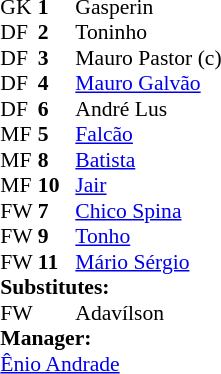<table style="font-size:90%; margin:0.2em auto;" cellspacing="0" cellpadding="0">
<tr>
<th width="25"></th>
<th width="25"></th>
</tr>
<tr>
<td>GK</td>
<td><strong>1</strong></td>
<td> Gasperin</td>
</tr>
<tr>
<td>DF</td>
<td><strong>2</strong></td>
<td> Toninho</td>
</tr>
<tr>
<td>DF</td>
<td><strong>3</strong></td>
<td> Mauro Pastor (c)</td>
</tr>
<tr>
<td>DF</td>
<td><strong>4</strong></td>
<td> <a href='#'>Mauro Galvão</a></td>
</tr>
<tr>
<td>DF</td>
<td><strong>6</strong></td>
<td> André Lus</td>
</tr>
<tr>
<td>MF</td>
<td><strong>5</strong></td>
<td> <a href='#'>Falcão</a></td>
</tr>
<tr>
<td>MF</td>
<td><strong>8</strong></td>
<td> <a href='#'>Batista</a></td>
</tr>
<tr>
<td>MF</td>
<td><strong>10</strong></td>
<td> <a href='#'>Jair</a></td>
</tr>
<tr>
<td>FW</td>
<td><strong>7</strong></td>
<td> <a href='#'>Chico Spina</a></td>
<td></td>
<td></td>
</tr>
<tr>
<td>FW</td>
<td><strong>9 </strong></td>
<td> <a href='#'>Tonho</a></td>
</tr>
<tr>
<td>FW</td>
<td><strong>11</strong></td>
<td> <a href='#'>Mário Sérgio</a></td>
</tr>
<tr>
<td colspan=3><strong>Substitutes:</strong></td>
</tr>
<tr>
<td>FW</td>
<td><strong> </strong></td>
<td> Adavílson</td>
<td></td>
<td></td>
</tr>
<tr>
<td colspan=3><strong>Manager:</strong></td>
</tr>
<tr>
<td colspan=4> <a href='#'>Ênio Andrade</a></td>
</tr>
</table>
